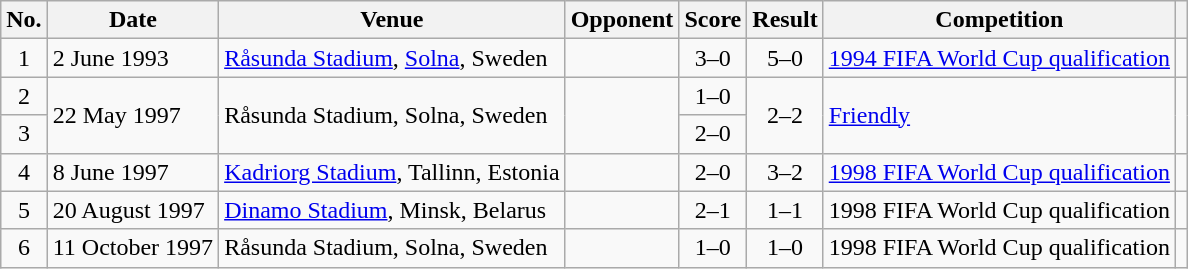<table class="wikitable sortable">
<tr>
<th scope="col">No.</th>
<th scope="col">Date</th>
<th scope="col">Venue</th>
<th scope="col">Opponent</th>
<th scope="col">Score</th>
<th scope="col">Result</th>
<th scope="col">Competition</th>
<th scope="col" class="unsortable"></th>
</tr>
<tr>
<td align="center">1</td>
<td>2 June 1993</td>
<td><a href='#'>Råsunda Stadium</a>, <a href='#'>Solna</a>, Sweden</td>
<td></td>
<td align="center">3–0</td>
<td align="center">5–0</td>
<td><a href='#'>1994 FIFA World Cup qualification</a></td>
<td></td>
</tr>
<tr>
<td align="center">2</td>
<td rowspan="2">22 May 1997</td>
<td rowspan="2">Råsunda Stadium, Solna, Sweden</td>
<td rowspan="2"></td>
<td align="center">1–0</td>
<td rowspan="2" style="text-align:center">2–2</td>
<td rowspan="2"><a href='#'>Friendly</a></td>
<td rowspan="2"></td>
</tr>
<tr>
<td align="center">3</td>
<td align="center">2–0</td>
</tr>
<tr>
<td align="center">4</td>
<td>8 June 1997</td>
<td><a href='#'>Kadriorg Stadium</a>, Tallinn, Estonia</td>
<td></td>
<td align="center">2–0</td>
<td align="center">3–2</td>
<td><a href='#'>1998 FIFA World Cup qualification</a></td>
<td></td>
</tr>
<tr>
<td align="center">5</td>
<td>20 August 1997</td>
<td><a href='#'>Dinamo Stadium</a>, Minsk, Belarus</td>
<td></td>
<td align="center">2–1</td>
<td align="center">1–1</td>
<td>1998 FIFA World Cup qualification</td>
<td></td>
</tr>
<tr>
<td align="center">6</td>
<td>11 October 1997</td>
<td>Råsunda Stadium, Solna, Sweden</td>
<td></td>
<td align="center">1–0</td>
<td align="center">1–0</td>
<td>1998 FIFA World Cup qualification</td>
<td></td>
</tr>
</table>
